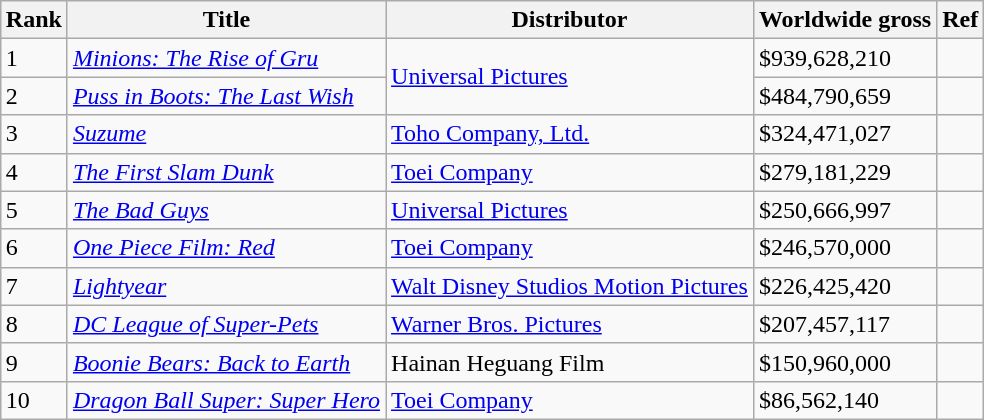<table class="wikitable sortable" style="margin:auto; margin:auto;">
<tr>
<th>Rank</th>
<th>Title</th>
<th>Distributor</th>
<th>Worldwide gross</th>
<th>Ref</th>
</tr>
<tr>
<td>1</td>
<td><em><a href='#'>Minions: The Rise of Gru</a></em></td>
<td rowspan="2"><a href='#'>Universal Pictures</a></td>
<td>$939,628,210</td>
<td></td>
</tr>
<tr>
<td>2</td>
<td><em><a href='#'>Puss in Boots: The Last Wish</a></em></td>
<td>$484,790,659</td>
<td></td>
</tr>
<tr>
<td>3</td>
<td><em><a href='#'>Suzume</a></em></td>
<td><a href='#'>Toho Company, Ltd.</a></td>
<td>$324,471,027</td>
<td></td>
</tr>
<tr>
<td>4</td>
<td><em><a href='#'>The First Slam Dunk</a></em></td>
<td><a href='#'>Toei Company</a></td>
<td>$279,181,229</td>
<td></td>
</tr>
<tr>
<td>5</td>
<td><em><a href='#'>The Bad Guys</a></em></td>
<td><a href='#'>Universal Pictures</a></td>
<td>$250,666,997</td>
<td></td>
</tr>
<tr>
<td>6</td>
<td><em><a href='#'>One Piece Film: Red</a></em></td>
<td><a href='#'>Toei Company</a></td>
<td>$246,570,000</td>
<td></td>
</tr>
<tr>
<td>7</td>
<td><em><a href='#'>Lightyear</a></em></td>
<td><a href='#'>Walt Disney Studios Motion Pictures</a></td>
<td>$226,425,420</td>
<td></td>
</tr>
<tr>
<td>8</td>
<td><em><a href='#'>DC League of Super-Pets</a></em></td>
<td><a href='#'>Warner Bros. Pictures</a></td>
<td>$207,457,117</td>
<td></td>
</tr>
<tr>
<td>9</td>
<td><em><a href='#'>Boonie Bears: Back to Earth</a></em></td>
<td>Hainan Heguang Film</td>
<td>$150,960,000</td>
<td></td>
</tr>
<tr>
<td>10</td>
<td><em><a href='#'>Dragon Ball Super: Super Hero</a></em></td>
<td><a href='#'>Toei Company</a></td>
<td>$86,562,140</td>
<td></td>
</tr>
</table>
